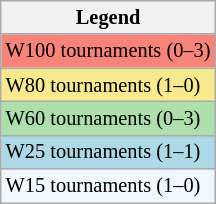<table class="wikitable" style="font-size:85%">
<tr>
<th>Legend</th>
</tr>
<tr style="background:#f88379;">
<td>W100 tournaments (0–3)</td>
</tr>
<tr style="background:#f7e98e;">
<td>W80 tournaments (1–0)</td>
</tr>
<tr style="background:#addfad">
<td>W60 tournaments (0–3)</td>
</tr>
<tr style="background:lightblue;">
<td>W25 tournaments (1–1)</td>
</tr>
<tr style="background:#f0f8ff;">
<td>W15 tournaments (1–0)</td>
</tr>
</table>
